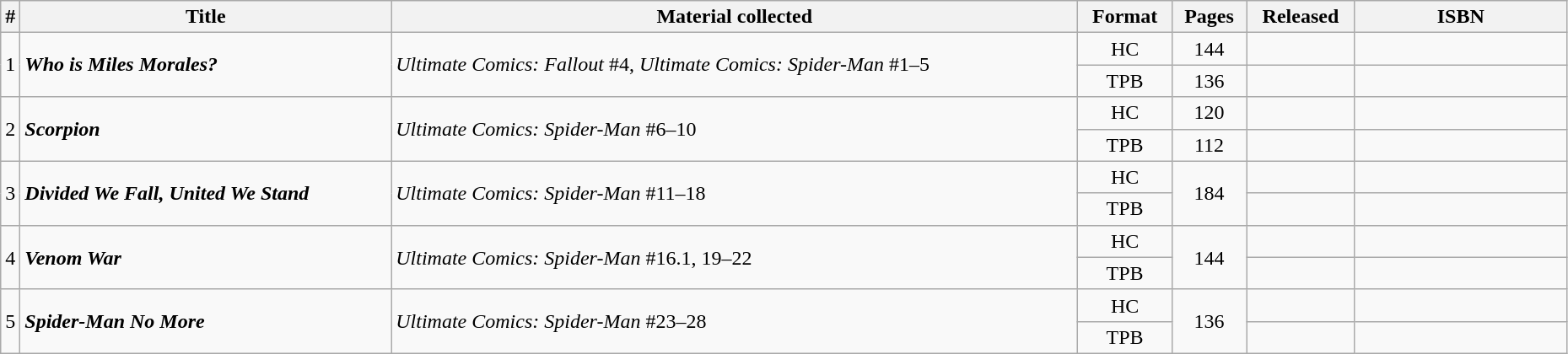<table class="wikitable sortable" width=98%>
<tr>
<th width=4px>#</th>
<th>Title</th>
<th>Material collected</th>
<th class="unsortable">Format</th>
<th>Pages</th>
<th>Released</th>
<th class="unsortable" style="width: 10em;">ISBN</th>
</tr>
<tr>
<td rowspan=2>1</td>
<td rowspan=2><strong><em>Who is Miles Morales?</em></strong></td>
<td rowspan=2><em>Ultimate Comics: Fallout</em> #4, <em>Ultimate Comics: Spider-Man</em> #1–5</td>
<td style="text-align: center;">HC</td>
<td style="text-align: center;">144</td>
<td></td>
<td></td>
</tr>
<tr>
<td style="text-align: center;">TPB</td>
<td style="text-align: center;">136</td>
<td></td>
<td></td>
</tr>
<tr>
<td rowspan=2>2</td>
<td rowspan=2><strong><em>Scorpion</em></strong></td>
<td rowspan=2><em>Ultimate Comics: Spider-Man</em> #6–10</td>
<td style="text-align: center;">HC</td>
<td style="text-align: center;">120</td>
<td></td>
<td></td>
</tr>
<tr>
<td style="text-align: center;">TPB</td>
<td style="text-align: center;">112</td>
<td></td>
<td></td>
</tr>
<tr>
<td rowspan=2>3</td>
<td rowspan=2><strong><em>Divided We Fall, United We Stand</em></strong></td>
<td rowspan=2><em>Ultimate Comics: Spider-Man</em> #11–18</td>
<td style="text-align: center;">HC</td>
<td rowspan=2 style="text-align: center;">184</td>
<td></td>
<td></td>
</tr>
<tr>
<td style="text-align: center;">TPB</td>
<td></td>
<td></td>
</tr>
<tr>
<td rowspan=2>4</td>
<td rowspan=2><strong><em>Venom War</em></strong></td>
<td rowspan=2><em>Ultimate Comics: Spider-Man</em> #16.1, 19–22</td>
<td style="text-align: center;">HC</td>
<td rowspan=2 style="text-align: center;">144</td>
<td></td>
<td></td>
</tr>
<tr>
<td style="text-align: center;">TPB</td>
<td></td>
<td></td>
</tr>
<tr>
<td rowspan=2>5</td>
<td rowspan=2><strong><em>Spider-Man No More</em></strong></td>
<td rowspan=2><em>Ultimate Comics: Spider-Man</em> #23–28</td>
<td style="text-align: center;">HC</td>
<td rowspan=2 style="text-align: center;">136</td>
<td></td>
<td></td>
</tr>
<tr>
<td style="text-align: center;">TPB</td>
<td></td>
<td></td>
</tr>
</table>
